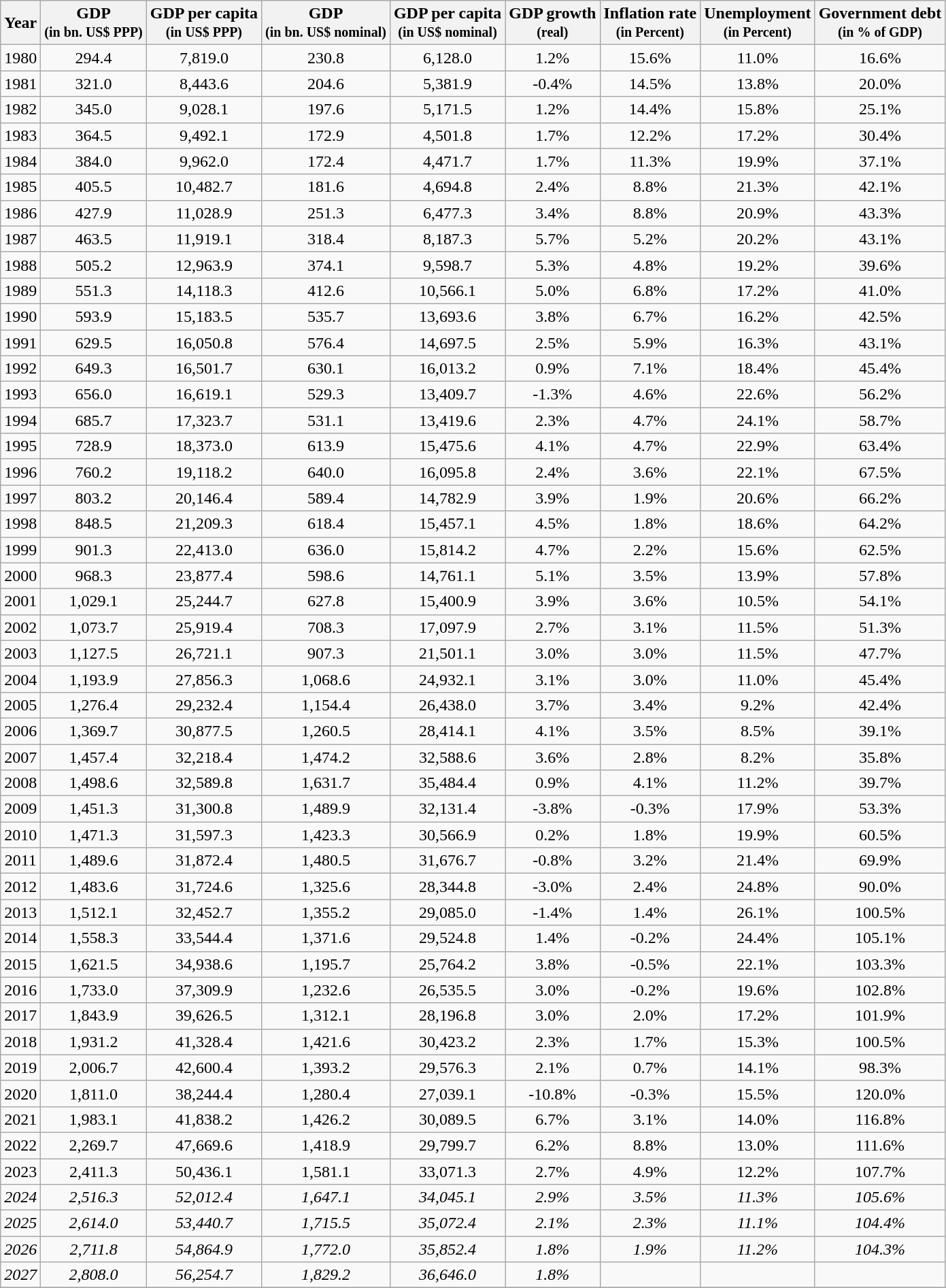<table class="wikitable sortable sticky-header" style="text-align:center;">
<tr>
<th>Year</th>
<th>GDP<br><small>(in bn. US$ PPP)</small></th>
<th>GDP per capita<br><small>(in US$ PPP)</small></th>
<th>GDP<br><small>(in bn. US$ nominal)</small></th>
<th>GDP per capita<br><small>(in US$ nominal)</small></th>
<th>GDP growth<br><small>(real)</small></th>
<th>Inflation rate<br><small>(in Percent)</small></th>
<th>Unemployment<br><small>(in Percent)</small></th>
<th>Government debt<br><small>(in % of GDP)</small></th>
</tr>
<tr>
<td>1980</td>
<td>294.4</td>
<td>7,819.0</td>
<td>230.8</td>
<td>6,128.0</td>
<td>1.2%</td>
<td>15.6%</td>
<td>11.0%</td>
<td>16.6%</td>
</tr>
<tr>
<td>1981</td>
<td>321.0</td>
<td>8,443.6</td>
<td>204.6</td>
<td>5,381.9</td>
<td>-0.4%</td>
<td>14.5%</td>
<td>13.8%</td>
<td>20.0%</td>
</tr>
<tr>
<td>1982</td>
<td>345.0</td>
<td>9,028.1</td>
<td>197.6</td>
<td>5,171.5</td>
<td>1.2%</td>
<td>14.4%</td>
<td>15.8%</td>
<td>25.1%</td>
</tr>
<tr>
<td>1983</td>
<td>364.5</td>
<td>9,492.1</td>
<td>172.9</td>
<td>4,501.8</td>
<td>1.7%</td>
<td>12.2%</td>
<td>17.2%</td>
<td>30.4%</td>
</tr>
<tr>
<td>1984</td>
<td>384.0</td>
<td>9,962.0</td>
<td>172.4</td>
<td>4,471.7</td>
<td>1.7%</td>
<td>11.3%</td>
<td>19.9%</td>
<td>37.1%</td>
</tr>
<tr>
<td>1985</td>
<td>405.5</td>
<td>10,482.7</td>
<td>181.6</td>
<td>4,694.8</td>
<td>2.4%</td>
<td>8.8%</td>
<td>21.3%</td>
<td>42.1%</td>
</tr>
<tr>
<td>1986</td>
<td>427.9</td>
<td>11,028.9</td>
<td>251.3</td>
<td>6,477.3</td>
<td>3.4%</td>
<td>8.8%</td>
<td>20.9%</td>
<td>43.3%</td>
</tr>
<tr>
<td>1987</td>
<td>463.5</td>
<td>11,919.1</td>
<td>318.4</td>
<td>8,187.3</td>
<td>5.7%</td>
<td>5.2%</td>
<td>20.2%</td>
<td>43.1%</td>
</tr>
<tr>
<td>1988</td>
<td>505.2</td>
<td>12,963.9</td>
<td>374.1</td>
<td>9,598.7</td>
<td>5.3%</td>
<td>4.8%</td>
<td>19.2%</td>
<td>39.6%</td>
</tr>
<tr>
<td>1989</td>
<td>551.3</td>
<td>14,118.3</td>
<td>412.6</td>
<td>10,566.1</td>
<td>5.0%</td>
<td>6.8%</td>
<td>17.2%</td>
<td>41.0%</td>
</tr>
<tr>
<td>1990</td>
<td>593.9</td>
<td>15,183.5</td>
<td>535.7</td>
<td>13,693.6</td>
<td>3.8%</td>
<td>6.7%</td>
<td>16.2%</td>
<td>42.5%</td>
</tr>
<tr>
<td>1991</td>
<td>629.5</td>
<td>16,050.8</td>
<td>576.4</td>
<td>14,697.5</td>
<td>2.5%</td>
<td>5.9%</td>
<td>16.3%</td>
<td>43.1%</td>
</tr>
<tr>
<td>1992</td>
<td>649.3</td>
<td>16,501.7</td>
<td>630.1</td>
<td>16,013.2</td>
<td>0.9%</td>
<td>7.1%</td>
<td>18.4%</td>
<td>45.4%</td>
</tr>
<tr>
<td>1993</td>
<td>656.0</td>
<td>16,619.1</td>
<td>529.3</td>
<td>13,409.7</td>
<td>-1.3%</td>
<td>4.6%</td>
<td>22.6%</td>
<td>56.2%</td>
</tr>
<tr>
<td>1994</td>
<td>685.7</td>
<td>17,323.7</td>
<td>531.1</td>
<td>13,419.6</td>
<td>2.3%</td>
<td>4.7%</td>
<td>24.1%</td>
<td>58.7%</td>
</tr>
<tr>
<td>1995</td>
<td>728.9</td>
<td>18,373.0</td>
<td>613.9</td>
<td>15,475.6</td>
<td>4.1%</td>
<td>4.7%</td>
<td>22.9%</td>
<td>63.4%</td>
</tr>
<tr>
<td>1996</td>
<td>760.2</td>
<td>19,118.2</td>
<td>640.0</td>
<td>16,095.8</td>
<td>2.4%</td>
<td>3.6%</td>
<td>22.1%</td>
<td>67.5%</td>
</tr>
<tr>
<td>1997</td>
<td>803.2</td>
<td>20,146.4</td>
<td>589.4</td>
<td>14,782.9</td>
<td>3.9%</td>
<td>1.9%</td>
<td>20.6%</td>
<td>66.2%</td>
</tr>
<tr>
<td>1998</td>
<td>848.5</td>
<td>21,209.3</td>
<td>618.4</td>
<td>15,457.1</td>
<td>4.5%</td>
<td>1.8%</td>
<td>18.6%</td>
<td>64.2%</td>
</tr>
<tr>
<td>1999</td>
<td>901.3</td>
<td>22,413.0</td>
<td>636.0</td>
<td>15,814.2</td>
<td>4.7%</td>
<td>2.2%</td>
<td>15.6%</td>
<td>62.5%</td>
</tr>
<tr>
<td>2000</td>
<td>968.3</td>
<td>23,877.4</td>
<td>598.6</td>
<td>14,761.1</td>
<td>5.1%</td>
<td>3.5%</td>
<td>13.9%</td>
<td>57.8%</td>
</tr>
<tr>
<td>2001</td>
<td>1,029.1</td>
<td>25,244.7</td>
<td>627.8</td>
<td>15,400.9</td>
<td>3.9%</td>
<td>3.6%</td>
<td>10.5%</td>
<td>54.1%</td>
</tr>
<tr>
<td>2002</td>
<td>1,073.7</td>
<td>25,919.4</td>
<td>708.3</td>
<td>17,097.9</td>
<td>2.7%</td>
<td>3.1%</td>
<td>11.5%</td>
<td>51.3%</td>
</tr>
<tr>
<td>2003</td>
<td>1,127.5</td>
<td>26,721.1</td>
<td>907.3</td>
<td>21,501.1</td>
<td>3.0%</td>
<td>3.0%</td>
<td>11.5%</td>
<td>47.7%</td>
</tr>
<tr>
<td>2004</td>
<td>1,193.9</td>
<td>27,856.3</td>
<td>1,068.6</td>
<td>24,932.1</td>
<td>3.1%</td>
<td>3.0%</td>
<td>11.0%</td>
<td>45.4%</td>
</tr>
<tr>
<td>2005</td>
<td>1,276.4</td>
<td>29,232.4</td>
<td>1,154.4</td>
<td>26,438.0</td>
<td>3.7%</td>
<td>3.4%</td>
<td>9.2%</td>
<td>42.4%</td>
</tr>
<tr>
<td>2006</td>
<td>1,369.7</td>
<td>30,877.5</td>
<td>1,260.5</td>
<td>28,414.1</td>
<td>4.1%</td>
<td>3.5%</td>
<td>8.5%</td>
<td>39.1%</td>
</tr>
<tr>
<td>2007</td>
<td>1,457.4</td>
<td>32,218.4</td>
<td>1,474.2</td>
<td>32,588.6</td>
<td>3.6%</td>
<td>2.8%</td>
<td>8.2%</td>
<td>35.8%</td>
</tr>
<tr>
<td>2008</td>
<td>1,498.6</td>
<td>32,589.8</td>
<td>1,631.7</td>
<td>35,484.4</td>
<td>0.9%</td>
<td>4.1%</td>
<td>11.2%</td>
<td>39.7%</td>
</tr>
<tr>
<td>2009</td>
<td>1,451.3</td>
<td>31,300.8</td>
<td>1,489.9</td>
<td>32,131.4</td>
<td>-3.8%</td>
<td>-0.3%</td>
<td>17.9%</td>
<td>53.3%</td>
</tr>
<tr>
<td>2010</td>
<td>1,471.3</td>
<td>31,597.3</td>
<td>1,423.3</td>
<td>30,566.9</td>
<td>0.2%</td>
<td>1.8%</td>
<td>19.9%</td>
<td>60.5%</td>
</tr>
<tr>
<td>2011</td>
<td>1,489.6</td>
<td>31,872.4</td>
<td>1,480.5</td>
<td>31,676.7</td>
<td>-0.8%</td>
<td>3.2%</td>
<td>21.4%</td>
<td>69.9%</td>
</tr>
<tr>
<td>2012</td>
<td>1,483.6</td>
<td>31,724.6</td>
<td>1,325.6</td>
<td>28,344.8</td>
<td>-3.0%</td>
<td>2.4%</td>
<td>24.8%</td>
<td>90.0%</td>
</tr>
<tr>
<td>2013</td>
<td>1,512.1</td>
<td>32,452.7</td>
<td>1,355.2</td>
<td>29,085.0</td>
<td>-1.4%</td>
<td>1.4%</td>
<td>26.1%</td>
<td>100.5%</td>
</tr>
<tr>
<td>2014</td>
<td>1,558.3</td>
<td>33,544.4</td>
<td>1,371.6</td>
<td>29,524.8</td>
<td>1.4%</td>
<td>-0.2%</td>
<td>24.4%</td>
<td>105.1%</td>
</tr>
<tr>
<td>2015</td>
<td>1,621.5</td>
<td>34,938.6</td>
<td>1,195.7</td>
<td>25,764.2</td>
<td>3.8%</td>
<td>-0.5%</td>
<td>22.1%</td>
<td>103.3%</td>
</tr>
<tr>
<td>2016</td>
<td>1,733.0</td>
<td>37,309.9</td>
<td>1,232.6</td>
<td>26,535.5</td>
<td>3.0%</td>
<td>-0.2%</td>
<td>19.6%</td>
<td>102.8%</td>
</tr>
<tr>
<td>2017</td>
<td>1,843.9</td>
<td>39,626.5</td>
<td>1,312.1</td>
<td>28,196.8</td>
<td>3.0%</td>
<td>2.0%</td>
<td>17.2%</td>
<td>101.9%</td>
</tr>
<tr>
<td>2018</td>
<td>1,931.2</td>
<td>41,328.4</td>
<td>1,421.6</td>
<td>30,423.2</td>
<td>2.3%</td>
<td>1.7%</td>
<td>15.3%</td>
<td>100.5%</td>
</tr>
<tr>
<td>2019</td>
<td>2,006.7</td>
<td>42,600.4</td>
<td>1,393.2</td>
<td>29,576.3</td>
<td>2.1%</td>
<td>0.7%</td>
<td>14.1%</td>
<td>98.3%</td>
</tr>
<tr>
<td>2020</td>
<td>1,811.0</td>
<td>38,244.4</td>
<td>1,280.4</td>
<td>27,039.1</td>
<td>-10.8%</td>
<td>-0.3%</td>
<td>15.5%</td>
<td>120.0%</td>
</tr>
<tr>
<td>2021</td>
<td>1,983.1</td>
<td>41,838.2</td>
<td>1,426.2</td>
<td>30,089.5</td>
<td>6.7%</td>
<td>3.1%</td>
<td>14.0%</td>
<td>116.8%</td>
</tr>
<tr>
<td>2022</td>
<td>2,269.7</td>
<td>47,669.6</td>
<td>1,418.9</td>
<td>29,799.7</td>
<td>6.2%</td>
<td>8.8%</td>
<td>13.0%</td>
<td>111.6%</td>
</tr>
<tr>
<td>2023</td>
<td>2,411.3</td>
<td>50,436.1</td>
<td>1,581.1</td>
<td>33,071.3</td>
<td>2.7%</td>
<td>4.9%</td>
<td>12.2%</td>
<td>107.7%</td>
</tr>
<tr>
<td><em>2024</em></td>
<td><em>2,516.3</em></td>
<td><em>52,012.4</em></td>
<td><em>1,647.1</em></td>
<td><em>34,045.1</em></td>
<td><em>2.9%</em></td>
<td><em>3.5%</em></td>
<td><em>11.3%</em></td>
<td><em>105.6%</em></td>
</tr>
<tr>
<td><em>2025</em></td>
<td><em>2,614.0</em></td>
<td><em>53,440.7</em></td>
<td><em>1,715.5</em></td>
<td><em>35,072.4</em></td>
<td><em>2.1%</em></td>
<td><em>2.3%</em></td>
<td><em>11.1%</em></td>
<td><em>104.4%</em></td>
</tr>
<tr>
<td><em>2026</em></td>
<td><em>2,711.8</em></td>
<td><em>54,864.9</em></td>
<td><em>1,772.0</em></td>
<td><em>35,852.4</em></td>
<td><em>1.8%</em></td>
<td><em>1.9%</em></td>
<td><em>11.2%</em></td>
<td><em>104.3%</em></td>
</tr>
<tr>
<td><em>2027</em></td>
<td><em>2,808.0</em></td>
<td><em>56,254.7</em></td>
<td><em>1,829.2</em></td>
<td><em>36,646.0</em></td>
<td><em>1.8%</em></td>
<td></td>
<td></td>
<td></td>
</tr>
<tr>
</tr>
</table>
